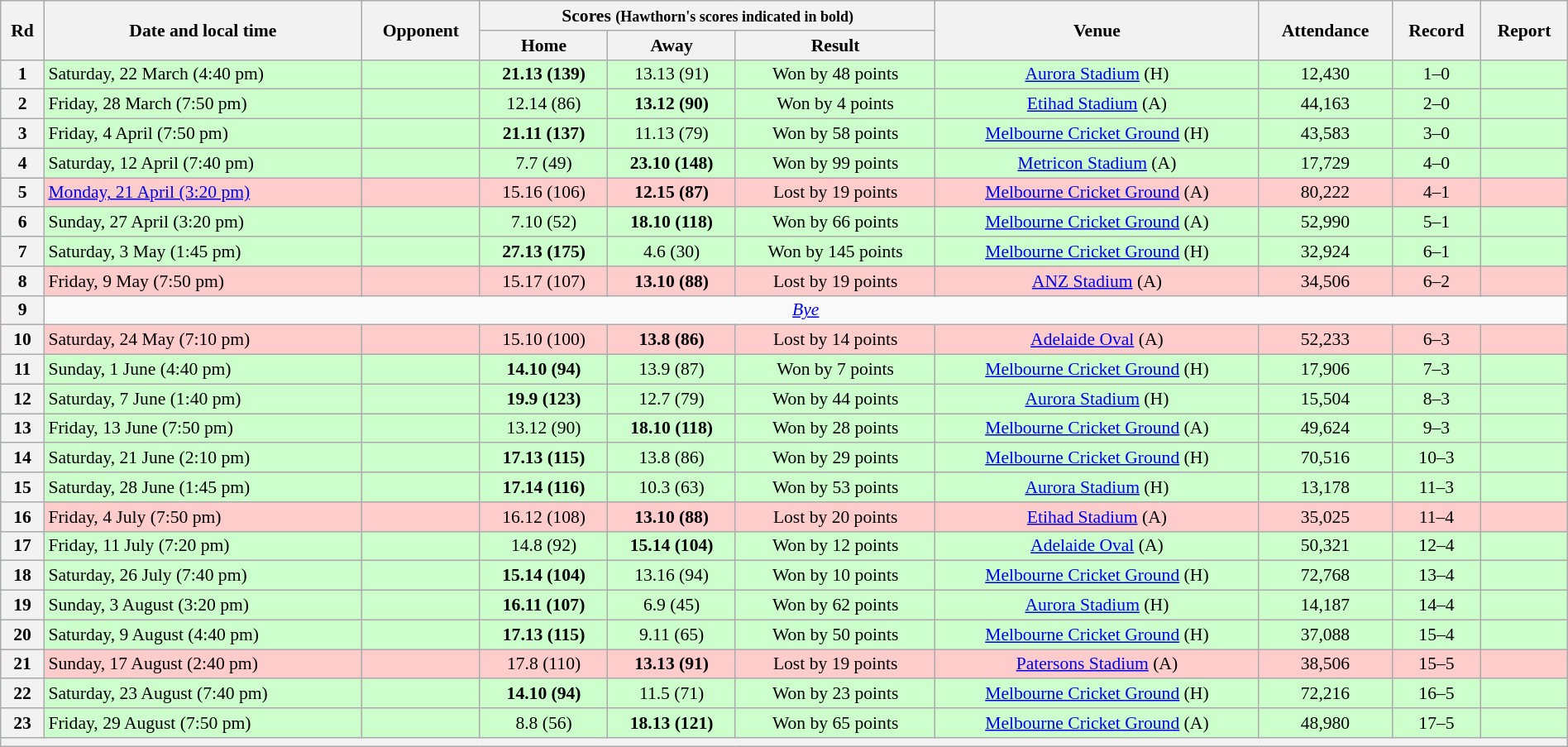<table class="wikitable" style="font-size:90%; text-align:center; width: 100%; margin-left: auto; margin-right: auto">
<tr style="text-align:center">
<th rowspan="2">Rd</th>
<th rowspan="2">Date and local time</th>
<th rowspan="2">Opponent</th>
<th colspan="3">Scores <small>(Hawthorn's scores indicated in bold)</small></th>
<th rowspan="2">Venue</th>
<th rowspan="2">Attendance</th>
<th rowspan="2">Record</th>
<th rowspan="2">Report</th>
</tr>
<tr>
<th>Home</th>
<th>Away</th>
<th>Result</th>
</tr>
<tr style="background:#cfc;">
<th>1</th>
<td align=left>Saturday, 22 March (4:40 pm)</td>
<td align=left></td>
<td><strong>21.13 (139)</strong></td>
<td>13.13 (91)</td>
<td>Won by 48 points</td>
<td><a href='#'>Aurora Stadium</a> (H)</td>
<td>12,430</td>
<td>1–0</td>
<td></td>
</tr>
<tr style="background:#cfc;">
<th>2</th>
<td align=left>Friday, 28 March (7:50 pm)</td>
<td align=left></td>
<td>12.14 (86)</td>
<td><strong>13.12 (90)</strong></td>
<td>Won by 4 points</td>
<td><a href='#'>Etihad Stadium</a> (A)</td>
<td>44,163</td>
<td>2–0</td>
<td></td>
</tr>
<tr style="background:#cfc;">
<th>3</th>
<td align=left>Friday, 4 April (7:50 pm)</td>
<td align=left></td>
<td><strong>21.11 (137)</strong></td>
<td>11.13 (79)</td>
<td>Won by 58 points</td>
<td><a href='#'>Melbourne Cricket Ground</a> (H)</td>
<td>43,583</td>
<td>3–0</td>
<td></td>
</tr>
<tr style="background:#cfc;">
<th>4</th>
<td align=left>Saturday, 12 April (7:40 pm)</td>
<td align=left></td>
<td>7.7 (49)</td>
<td><strong>23.10 (148)</strong></td>
<td>Won by 99 points</td>
<td><a href='#'>Metricon Stadium</a> (A)</td>
<td>17,729</td>
<td>4–0</td>
<td></td>
</tr>
<tr style="background:#fcc;">
<th>5</th>
<td align=left><a href='#'>Monday, 21 April (3:20 pm)</a></td>
<td align=left></td>
<td>15.16 (106)</td>
<td><strong>12.15 (87)</strong></td>
<td>Lost by 19 points</td>
<td><a href='#'>Melbourne Cricket Ground</a> (A)</td>
<td>80,222</td>
<td>4–1</td>
<td></td>
</tr>
<tr style="background:#cfc;">
<th>6</th>
<td align=left>Sunday, 27 April (3:20 pm)</td>
<td align=left></td>
<td>7.10 (52)</td>
<td><strong>18.10 (118)</strong></td>
<td>Won by 66 points</td>
<td><a href='#'>Melbourne Cricket Ground</a> (A)</td>
<td>52,990</td>
<td>5–1</td>
<td></td>
</tr>
<tr style="background:#cfc;">
<th>7</th>
<td align=left>Saturday, 3 May (1:45 pm)</td>
<td align=left></td>
<td><strong>27.13 (175)</strong></td>
<td>4.6 (30)</td>
<td>Won by 145 points</td>
<td><a href='#'>Melbourne Cricket Ground</a> (H)</td>
<td>32,924</td>
<td>6–1</td>
<td></td>
</tr>
<tr style="background:#fcc;">
<th>8</th>
<td align=left>Friday, 9 May (7:50 pm)</td>
<td align=left></td>
<td>15.17 (107)</td>
<td><strong>13.10 (88)</strong></td>
<td>Lost by 19 points</td>
<td><a href='#'>ANZ Stadium</a> (A)</td>
<td>34,506</td>
<td>6–2</td>
<td></td>
</tr>
<tr>
<th>9</th>
<td colspan="9"><em><a href='#'>Bye</a></em></td>
</tr>
<tr style="background:#fcc;">
<th>10</th>
<td align=left>Saturday, 24 May (7:10 pm)</td>
<td align=left></td>
<td>15.10 (100)</td>
<td><strong>13.8 (86)</strong></td>
<td>Lost by 14 points</td>
<td><a href='#'>Adelaide Oval</a> (A)</td>
<td>52,233</td>
<td>6–3</td>
<td></td>
</tr>
<tr style="background:#cfc;">
<th>11</th>
<td align=left>Sunday, 1 June (4:40 pm)</td>
<td align=left></td>
<td><strong>14.10 (94)</strong></td>
<td>13.9 (87)</td>
<td>Won by 7 points</td>
<td><a href='#'>Melbourne Cricket Ground</a> (H)</td>
<td>17,906</td>
<td>7–3</td>
<td></td>
</tr>
<tr style="background:#cfc;">
<th>12</th>
<td align=left>Saturday, 7 June (1:40 pm)</td>
<td align=left></td>
<td><strong>19.9 (123)</strong></td>
<td>12.7 (79)</td>
<td>Won by 44 points</td>
<td><a href='#'>Aurora Stadium</a> (H)</td>
<td>15,504</td>
<td>8–3</td>
<td></td>
</tr>
<tr style="background:#cfc;">
<th>13</th>
<td align=left>Friday, 13 June (7:50 pm)</td>
<td align=left></td>
<td>13.12 (90)</td>
<td><strong>18.10 (118)</strong></td>
<td>Won by 28 points</td>
<td><a href='#'>Melbourne Cricket Ground</a> (A)</td>
<td>49,624</td>
<td>9–3</td>
<td></td>
</tr>
<tr style="background:#cfc;">
<th>14</th>
<td align=left>Saturday, 21 June (2:10 pm)</td>
<td align=left></td>
<td><strong>17.13 (115)</strong></td>
<td>13.8 (86)</td>
<td>Won by 29 points</td>
<td><a href='#'>Melbourne Cricket Ground</a> (H)</td>
<td>70,516</td>
<td>10–3</td>
<td></td>
</tr>
<tr style="background:#cfc;">
<th>15</th>
<td align=left>Saturday, 28 June (1:45 pm)</td>
<td align=left></td>
<td><strong>17.14 (116)</strong></td>
<td>10.3 (63)</td>
<td>Won by 53 points</td>
<td><a href='#'>Aurora Stadium</a> (H)</td>
<td>13,178</td>
<td>11–3</td>
<td></td>
</tr>
<tr style="background:#fcc;">
<th>16</th>
<td align=left>Friday, 4 July (7:50 pm)</td>
<td align=left></td>
<td>16.12 (108)</td>
<td><strong>13.10 (88)</strong></td>
<td>Lost by 20 points</td>
<td><a href='#'>Etihad Stadium</a> (A)</td>
<td>35,025</td>
<td>11–4</td>
<td></td>
</tr>
<tr style="background:#cfc;">
<th>17</th>
<td align=left>Friday, 11 July (7:20 pm)</td>
<td align=left></td>
<td>14.8 (92)</td>
<td><strong>15.14 (104)</strong></td>
<td>Won by 12 points</td>
<td><a href='#'>Adelaide Oval</a> (A)</td>
<td>50,321</td>
<td>12–4</td>
<td></td>
</tr>
<tr style="background:#cfc;">
<th>18</th>
<td align=left>Saturday, 26 July (7:40 pm)</td>
<td align=left></td>
<td><strong>15.14 (104)</strong></td>
<td>13.16 (94)</td>
<td>Won by 10 points</td>
<td><a href='#'>Melbourne Cricket Ground</a> (H)</td>
<td>72,768</td>
<td>13–4</td>
<td></td>
</tr>
<tr style="background:#cfc;">
<th>19</th>
<td align=left>Sunday, 3 August (3:20 pm)</td>
<td align=left></td>
<td><strong>16.11 (107)</strong></td>
<td>6.9 (45)</td>
<td>Won by 62 points</td>
<td><a href='#'>Aurora Stadium</a> (H)</td>
<td>14,187</td>
<td>14–4</td>
<td></td>
</tr>
<tr style="background:#cfc;">
<th>20</th>
<td align=left>Saturday, 9 August (4:40 pm)</td>
<td align=left></td>
<td><strong>17.13 (115)</strong></td>
<td>9.11 (65)</td>
<td>Won by 50 points</td>
<td><a href='#'>Melbourne Cricket Ground</a> (H)</td>
<td>37,088</td>
<td>15–4</td>
<td></td>
</tr>
<tr style="background:#fcc;">
<th>21</th>
<td align=left>Sunday, 17 August (2:40 pm)</td>
<td align=left></td>
<td>17.8 (110)</td>
<td><strong>13.13 (91)</strong></td>
<td>Lost by 19 points</td>
<td><a href='#'>Patersons Stadium</a> (A)</td>
<td>38,506</td>
<td>15–5</td>
<td></td>
</tr>
<tr style="background:#cfc;">
<th>22</th>
<td align=left>Saturday, 23 August (7:40 pm)</td>
<td align=left></td>
<td><strong>14.10 (94)</strong></td>
<td>11.5 (71)</td>
<td>Won by 23 points</td>
<td><a href='#'>Melbourne Cricket Ground</a> (H)</td>
<td>72,216</td>
<td>16–5</td>
<td></td>
</tr>
<tr style="background:#cfc;">
<th>23</th>
<td align=left>Friday, 29 August (7:50 pm)</td>
<td align=left></td>
<td>8.8 (56)</td>
<td><strong>18.13 (121)</strong></td>
<td>Won by 65 points</td>
<td><a href='#'>Melbourne Cricket Ground</a> (A)</td>
<td>48,980</td>
<td>17–5</td>
<td></td>
</tr>
<tr>
<th colspan="10"></th>
</tr>
</table>
